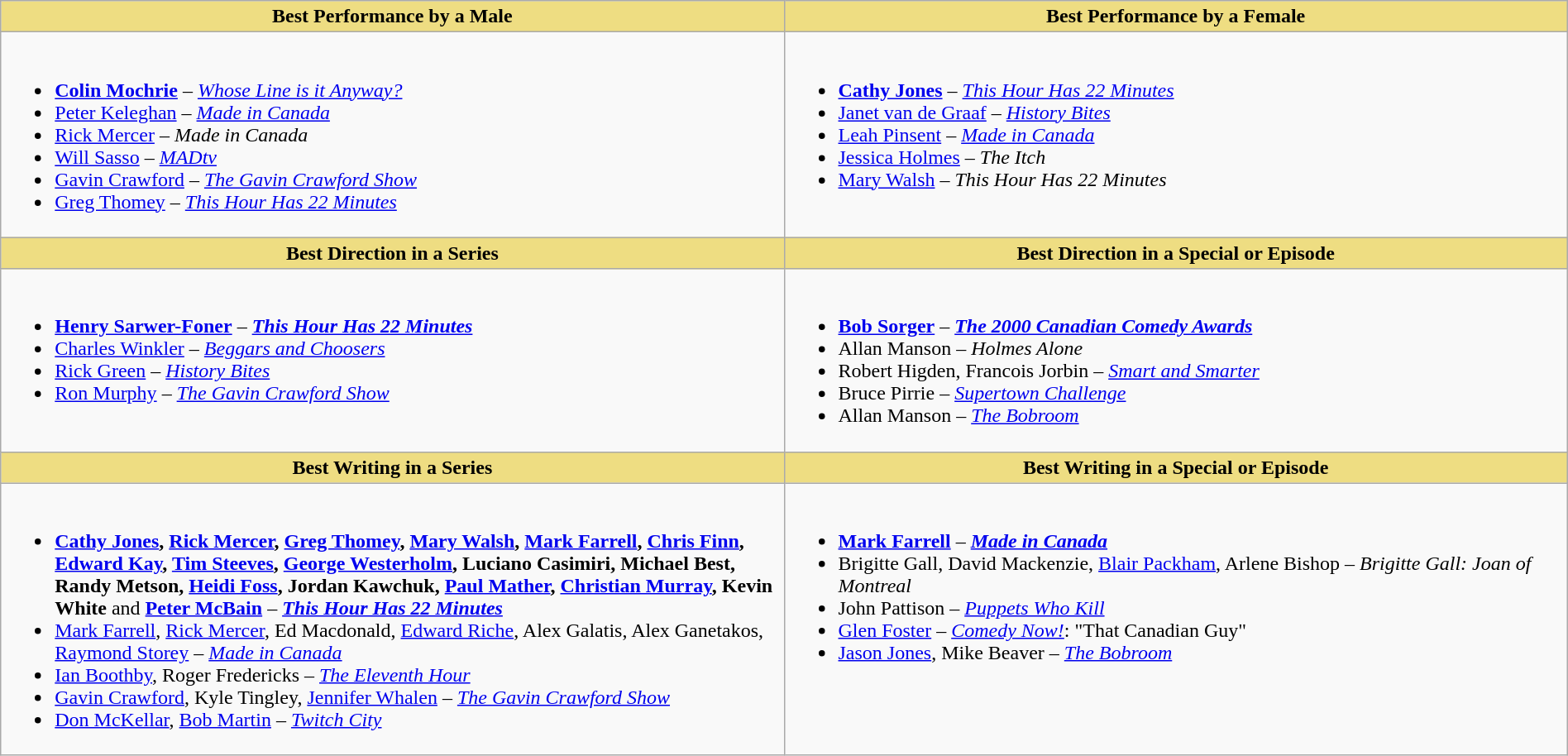<table class="wikitable" style="width:100%;">
<tr>
<th style="background:#EEDD82; width:50%">Best Performance by a Male</th>
<th style="background:#EEDD82; width:50%">Best Performance by a Female</th>
</tr>
<tr>
<td valign="top"><br><ul><li> <strong><a href='#'>Colin Mochrie</a></strong> – <em><a href='#'>Whose Line is it Anyway?</a></em></li><li><a href='#'>Peter Keleghan</a> – <em><a href='#'>Made in Canada</a></em></li><li><a href='#'>Rick Mercer</a> – <em>Made in Canada</em></li><li><a href='#'>Will Sasso</a> – <em><a href='#'>MADtv</a></em></li><li><a href='#'>Gavin Crawford</a> – <em><a href='#'>The Gavin Crawford Show</a></em></li><li><a href='#'>Greg Thomey</a> – <em><a href='#'>This Hour Has 22 Minutes</a></em></li></ul></td>
<td valign="top"><br><ul><li> <strong><a href='#'>Cathy Jones</a></strong> – <em><a href='#'>This Hour Has 22 Minutes</a></em></li><li><a href='#'>Janet van de Graaf</a> – <em><a href='#'>History Bites</a></em></li><li><a href='#'>Leah Pinsent</a> – <em><a href='#'>Made in Canada</a></em></li><li><a href='#'>Jessica Holmes</a> – <em>The Itch</em></li><li><a href='#'>Mary Walsh</a> – <em>This Hour Has 22 Minutes</em></li></ul></td>
</tr>
<tr>
<th style="background:#EEDD82; width:50%">Best Direction in a Series</th>
<th style="background:#EEDD82; width:50%">Best Direction in a Special or Episode</th>
</tr>
<tr>
<td valign="top"><br><ul><li> <strong><a href='#'>Henry Sarwer-Foner</a></strong> – <strong><em><a href='#'>This Hour Has 22 Minutes</a></em></strong></li><li><a href='#'>Charles Winkler</a> – <em><a href='#'>Beggars and Choosers</a></em></li><li><a href='#'>Rick Green</a> – <em><a href='#'>History Bites</a></em></li><li><a href='#'>Ron Murphy</a> – <em><a href='#'>The Gavin Crawford Show</a></em></li></ul></td>
<td valign="top"><br><ul><li> <strong><a href='#'>Bob Sorger</a></strong> – <strong><em><a href='#'>The 2000 Canadian Comedy Awards</a></em></strong></li><li>Allan Manson – <em>Holmes Alone</em></li><li>Robert Higden, Francois Jorbin – <em><a href='#'>Smart and Smarter</a></em></li><li>Bruce Pirrie – <em><a href='#'>Supertown Challenge</a></em></li><li>Allan Manson – <em><a href='#'>The Bobroom</a></em></li></ul></td>
</tr>
<tr>
<th style="background:#EEDD82; width:50%">Best Writing in a Series</th>
<th style="background:#EEDD82; width:50%">Best Writing in a Special or Episode</th>
</tr>
<tr>
<td valign="top"><br><ul><li> <strong><a href='#'>Cathy Jones</a>, <a href='#'>Rick Mercer</a>, <a href='#'>Greg Thomey</a>, <a href='#'>Mary Walsh</a>, <a href='#'>Mark Farrell</a>, <a href='#'>Chris Finn</a>, <a href='#'>Edward Kay</a>, <a href='#'>Tim Steeves</a>, <a href='#'>George Westerholm</a>, Luciano Casimiri, Michael Best, Randy Metson, <a href='#'>Heidi Foss</a>, Jordan Kawchuk, <a href='#'>Paul Mather</a>, <a href='#'>Christian Murray</a>, Kevin White</strong> and <strong><a href='#'>Peter McBain</a></strong> – <strong><em><a href='#'>This Hour Has 22 Minutes</a></em></strong></li><li><a href='#'>Mark Farrell</a>, <a href='#'>Rick Mercer</a>, Ed Macdonald, <a href='#'>Edward Riche</a>, Alex Galatis, Alex Ganetakos, <a href='#'>Raymond Storey</a> – <em><a href='#'>Made in Canada</a></em></li><li><a href='#'>Ian Boothby</a>, Roger Fredericks – <em><a href='#'>The Eleventh Hour</a></em></li><li><a href='#'>Gavin Crawford</a>, Kyle Tingley, <a href='#'>Jennifer Whalen</a> – <em><a href='#'>The Gavin Crawford Show</a></em></li><li><a href='#'>Don McKellar</a>, <a href='#'>Bob Martin</a> – <em><a href='#'>Twitch City</a></em></li></ul></td>
<td valign="top"><br><ul><li> <strong><a href='#'>Mark Farrell</a></strong> – <strong><em><a href='#'>Made in Canada</a></em></strong></li><li>Brigitte Gall, David Mackenzie, <a href='#'>Blair Packham</a>, Arlene Bishop – <em>Brigitte Gall: Joan of Montreal</em></li><li>John Pattison – <em><a href='#'>Puppets Who Kill</a></em></li><li><a href='#'>Glen Foster</a> – <em><a href='#'>Comedy Now!</a></em>: "That Canadian Guy"</li><li><a href='#'>Jason Jones</a>, Mike Beaver – <em><a href='#'>The Bobroom</a></em></li></ul></td>
</tr>
</table>
